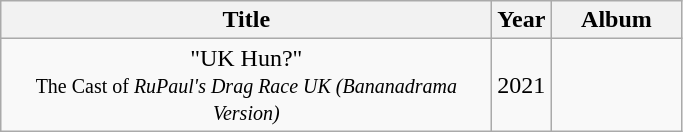<table class="wikitable plainrowheaders" style="text-align:center;">
<tr>
<th style="width:20em;">Title</th>
<th style="width:1em;">Year</th>
<th style="width:5em;">Album</th>
</tr>
<tr>
<td>"UK Hun?"<br><small>The Cast of <em>RuPaul's Drag Race UK (Bananadrama Version)</em></small></td>
<td>2021</td>
<td></td>
</tr>
</table>
